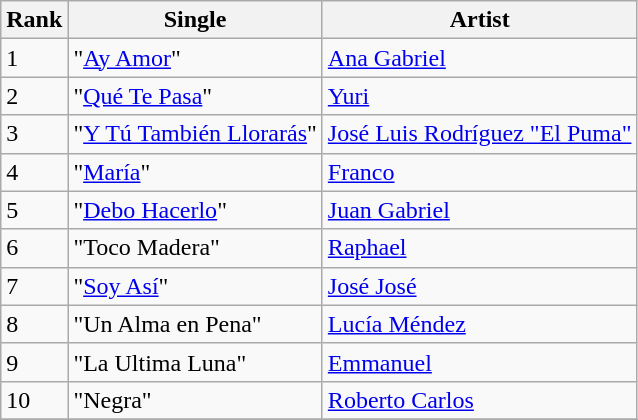<table class="wikitable sortable">
<tr>
<th>Rank</th>
<th>Single</th>
<th>Artist</th>
</tr>
<tr>
<td>1</td>
<td>"<a href='#'>Ay Amor</a>"</td>
<td><a href='#'>Ana Gabriel</a></td>
</tr>
<tr>
<td>2</td>
<td>"<a href='#'>Qué Te Pasa</a>"</td>
<td><a href='#'>Yuri</a></td>
</tr>
<tr>
<td>3</td>
<td>"<a href='#'>Y Tú También Llorarás</a>"</td>
<td><a href='#'>José Luis Rodríguez "El Puma"</a></td>
</tr>
<tr>
<td>4</td>
<td>"<a href='#'>María</a>"</td>
<td><a href='#'>Franco</a></td>
</tr>
<tr>
<td>5</td>
<td>"<a href='#'>Debo Hacerlo</a>"</td>
<td><a href='#'>Juan Gabriel</a></td>
</tr>
<tr>
<td>6</td>
<td>"Toco Madera"</td>
<td><a href='#'>Raphael</a></td>
</tr>
<tr>
<td>7</td>
<td>"<a href='#'>Soy Así</a>"</td>
<td><a href='#'>José José</a></td>
</tr>
<tr>
<td>8</td>
<td>"Un Alma en Pena"</td>
<td><a href='#'>Lucía Méndez</a></td>
</tr>
<tr>
<td>9</td>
<td>"La Ultima Luna"</td>
<td><a href='#'>Emmanuel</a></td>
</tr>
<tr>
<td>10</td>
<td>"Negra"</td>
<td><a href='#'>Roberto Carlos</a></td>
</tr>
<tr>
</tr>
</table>
